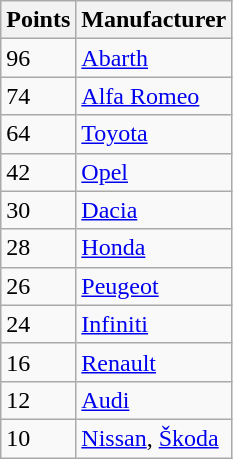<table class="wikitable">
<tr>
<th>Points</th>
<th>Manufacturer</th>
</tr>
<tr>
<td>96</td>
<td> <a href='#'>Abarth</a></td>
</tr>
<tr>
<td>74</td>
<td> <a href='#'>Alfa Romeo</a></td>
</tr>
<tr>
<td>64</td>
<td> <a href='#'>Toyota</a></td>
</tr>
<tr>
<td>42</td>
<td> <a href='#'>Opel</a></td>
</tr>
<tr>
<td>30</td>
<td> <a href='#'>Dacia</a></td>
</tr>
<tr>
<td>28</td>
<td> <a href='#'>Honda</a></td>
</tr>
<tr>
<td>26</td>
<td> <a href='#'>Peugeot</a></td>
</tr>
<tr>
<td>24</td>
<td> <a href='#'>Infiniti</a></td>
</tr>
<tr>
<td>16</td>
<td> <a href='#'>Renault</a></td>
</tr>
<tr>
<td>12</td>
<td> <a href='#'>Audi</a></td>
</tr>
<tr>
<td>10</td>
<td> <a href='#'>Nissan</a>,  <a href='#'>Škoda</a></td>
</tr>
</table>
